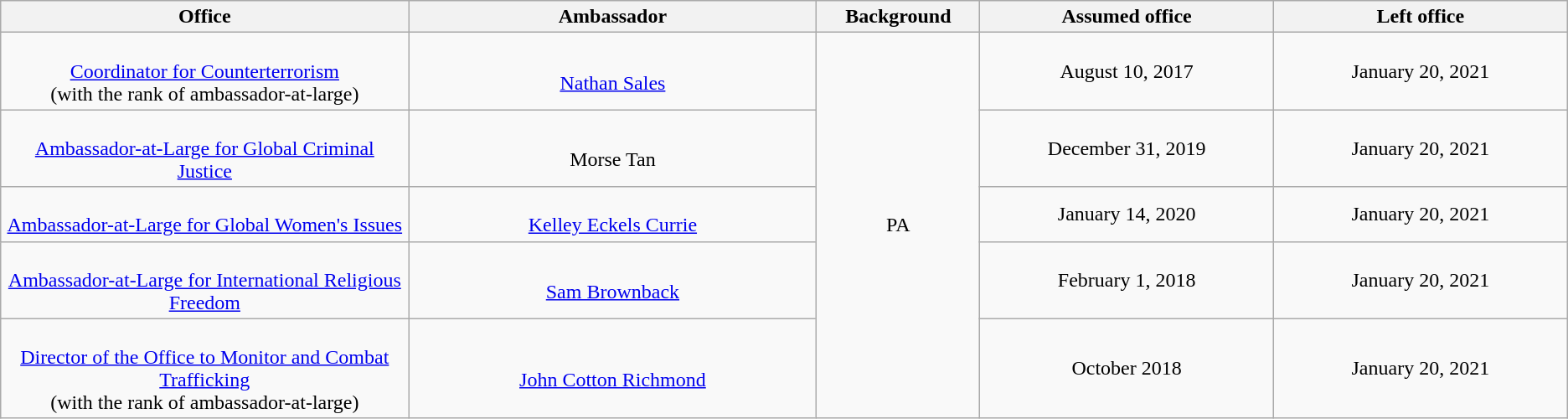<table class="wikitable sortable" style="text-align:center">
<tr>
<th style="width:25%;">Office</th>
<th style="width:25%;">Ambassador</th>
<th style="width:10%;">Background</th>
<th style="width:18%;">Assumed office</th>
<th style="width:18%;">Left office</th>
</tr>
<tr>
<td><br><a href='#'>Coordinator for Counterterrorism</a><br>(with the rank of ambassador-at-large)</td>
<td><br><a href='#'>Nathan Sales</a></td>
<td rowspan="5">PA</td>
<td>August 10, 2017<br></td>
<td>January 20, 2021</td>
</tr>
<tr>
<td><br><a href='#'>Ambassador-at-Large for Global Criminal Justice</a></td>
<td><br>Morse Tan</td>
<td>December 31, 2019<br></td>
<td>January 20, 2021</td>
</tr>
<tr>
<td><br><a href='#'>Ambassador-at-Large for Global Women's Issues</a></td>
<td><br><a href='#'>Kelley Eckels Currie</a></td>
<td>January 14, 2020<br></td>
<td>January 20, 2021</td>
</tr>
<tr>
<td><br><a href='#'>Ambassador-at-Large for International Religious Freedom</a></td>
<td><br><a href='#'>Sam Brownback</a></td>
<td>February 1, 2018<br></td>
<td>January 20, 2021</td>
</tr>
<tr>
<td><br><a href='#'>Director of the Office to Monitor and Combat Trafficking</a><br>(with the rank of ambassador-at-large)</td>
<td><br><a href='#'>John Cotton Richmond</a></td>
<td>October 2018<br></td>
<td>January 20, 2021</td>
</tr>
</table>
